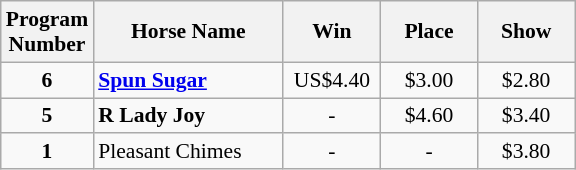<table class="wikitable sortable" style="font-size:90%">
<tr>
<th width="48px">Program <br> Number</th>
<th width="120px">Horse Name <br></th>
<th width="58px">Win <br></th>
<th width="58px">Place <br></th>
<th width="58px">Show</th>
</tr>
<tr>
<td align=center><strong>6</strong></td>
<td><strong><a href='#'>Spun Sugar</a></strong></td>
<td align=center>US$4.40</td>
<td align=center>$3.00</td>
<td align=center>$2.80</td>
</tr>
<tr>
<td align=center><strong>5</strong></td>
<td><strong>R Lady Joy</strong></td>
<td align=center>-</td>
<td align=center>$4.60</td>
<td align=center>$3.40</td>
</tr>
<tr>
<td align=center><strong>1</strong></td>
<td>Pleasant Chimes</td>
<td align=center>-</td>
<td align=center>-</td>
<td align=center>$3.80</td>
</tr>
</table>
